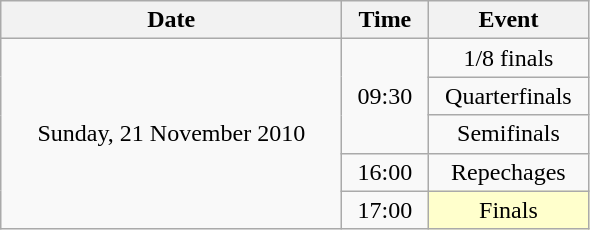<table class = "wikitable" style="text-align:center;">
<tr>
<th width=220>Date</th>
<th width=50>Time</th>
<th width=100>Event</th>
</tr>
<tr>
<td rowspan=5>Sunday, 21 November 2010</td>
<td rowspan=3>09:30</td>
<td>1/8 finals</td>
</tr>
<tr>
<td>Quarterfinals</td>
</tr>
<tr>
<td>Semifinals</td>
</tr>
<tr>
<td>16:00</td>
<td>Repechages</td>
</tr>
<tr>
<td>17:00</td>
<td bgcolor=ffffcc>Finals</td>
</tr>
</table>
